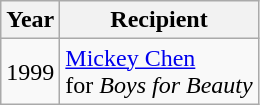<table class="wikitable sortable">
<tr>
<th>Year</th>
<th>Recipient</th>
</tr>
<tr>
<td>1999</td>
<td><a href='#'>Mickey Chen</a><br> for <em>Boys for Beauty</em></td>
</tr>
</table>
